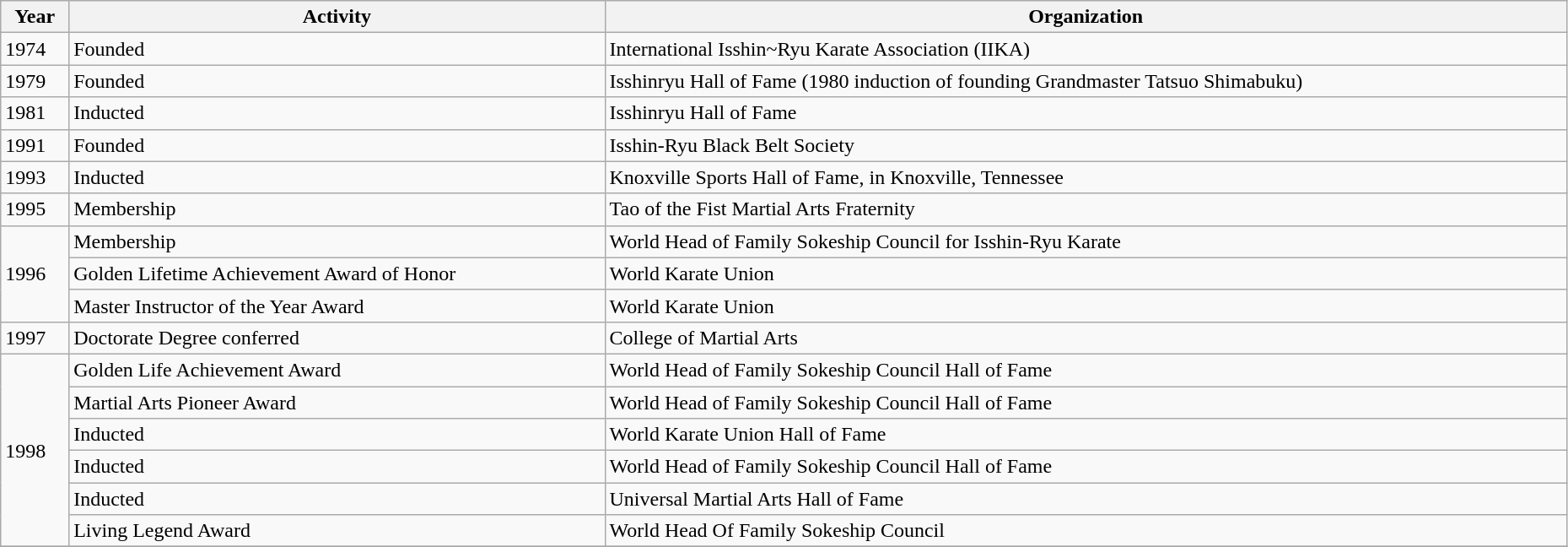<table class="wikitable" style="width:98%">
<tr>
<th>Year</th>
<th>Activity</th>
<th>Organization</th>
</tr>
<tr>
<td>1974</td>
<td>Founded</td>
<td>International Isshin~Ryu Karate Association (IIKA)</td>
</tr>
<tr>
<td>1979</td>
<td>Founded</td>
<td>Isshinryu Hall of Fame (1980 induction of founding Grandmaster Tatsuo Shimabuku)</td>
</tr>
<tr>
<td>1981</td>
<td>Inducted</td>
<td>Isshinryu Hall of Fame</td>
</tr>
<tr>
<td>1991</td>
<td>Founded</td>
<td>Isshin-Ryu Black Belt Society</td>
</tr>
<tr>
<td>1993</td>
<td>Inducted</td>
<td>Knoxville Sports Hall of Fame, in Knoxville, Tennessee</td>
</tr>
<tr>
<td>1995</td>
<td>Membership</td>
<td>Tao of the Fist Martial Arts Fraternity</td>
</tr>
<tr>
<td rowspan="3">1996</td>
<td>Membership</td>
<td>World Head of Family Sokeship Council for Isshin-Ryu Karate</td>
</tr>
<tr>
<td>Golden Lifetime Achievement Award of Honor</td>
<td>World Karate Union</td>
</tr>
<tr>
<td>Master Instructor of the Year Award</td>
<td>World Karate Union</td>
</tr>
<tr>
<td>1997</td>
<td>Doctorate Degree conferred</td>
<td>College of Martial Arts</td>
</tr>
<tr>
<td rowspan="6">1998</td>
<td>Golden Life Achievement Award</td>
<td>World Head of Family Sokeship Council Hall of Fame</td>
</tr>
<tr>
<td>Martial Arts Pioneer Award</td>
<td>World Head of Family Sokeship Council Hall of Fame</td>
</tr>
<tr>
<td>Inducted</td>
<td>World Karate Union Hall of Fame</td>
</tr>
<tr>
<td>Inducted</td>
<td>World Head of Family Sokeship Council Hall of Fame</td>
</tr>
<tr>
<td>Inducted</td>
<td>Universal Martial Arts Hall of Fame</td>
</tr>
<tr>
<td>Living Legend Award</td>
<td>World Head Of Family Sokeship Council</td>
</tr>
<tr>
</tr>
</table>
